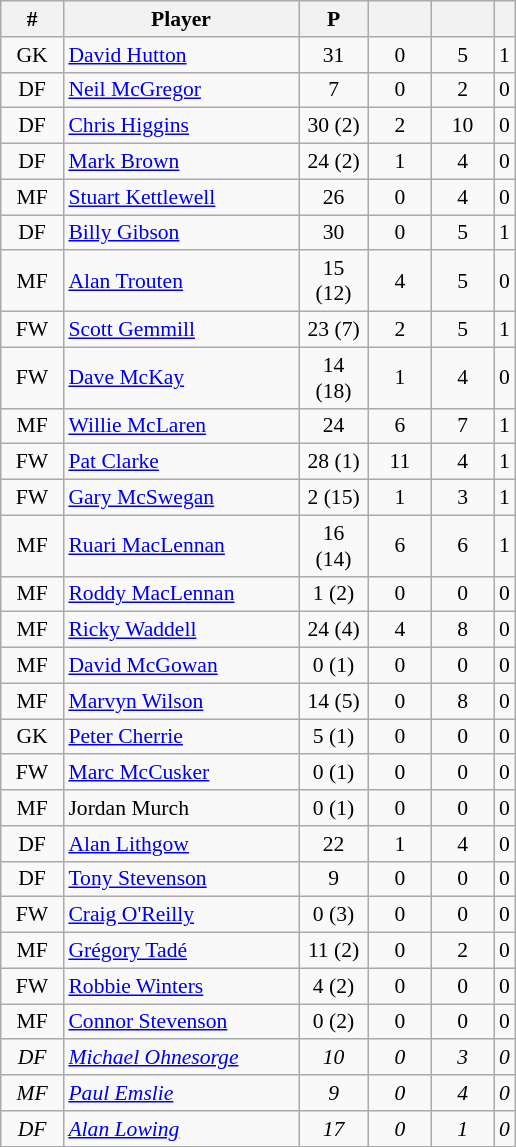<table class="wikitable sortable" style="font-size:90%; text-align:center">
<tr>
<th style="width:35px">#</th>
<th style="width:150px">Player</th>
<th style="width:40px">P</th>
<th style="width:35px"></th>
<th style="width:35px"></th>
<th style="width="35px"></th>
</tr>
<tr --->
<td>GK</td>
<td style="text-align:left"> <a href='#'>David Hutton</a></td>
<td>31</td>
<td>0</td>
<td>5</td>
<td>1</td>
</tr>
<tr --->
<td>DF</td>
<td style="text-align:left"> <a href='#'>Neil McGregor</a></td>
<td>7</td>
<td>0</td>
<td>2</td>
<td>0</td>
</tr>
<tr --->
<td>DF</td>
<td style="text-align:left"> <a href='#'>Chris Higgins</a></td>
<td>30 (2)</td>
<td>2</td>
<td>10</td>
<td>0</td>
</tr>
<tr --->
<td>DF</td>
<td style="text-align:left"> <a href='#'>Mark Brown</a></td>
<td>24 (2)</td>
<td>1</td>
<td>4</td>
<td>0</td>
</tr>
<tr --->
<td>MF</td>
<td style="text-align:left"> <a href='#'>Stuart Kettlewell</a></td>
<td>26</td>
<td>0</td>
<td>4</td>
<td>0</td>
</tr>
<tr --->
<td>DF</td>
<td style="text-align:left"> <a href='#'>Billy Gibson</a></td>
<td>30</td>
<td>0</td>
<td>5</td>
<td>1</td>
</tr>
<tr --->
<td>MF</td>
<td style="text-align:left"> <a href='#'>Alan Trouten</a></td>
<td>15 (12)</td>
<td>4</td>
<td>5</td>
<td>0</td>
</tr>
<tr --->
<td>FW</td>
<td style="text-align:left"> <a href='#'>Scott Gemmill</a></td>
<td>23 (7)</td>
<td>2</td>
<td>5</td>
<td>1</td>
</tr>
<tr --->
<td>FW</td>
<td style="text-align:left"> <a href='#'>Dave McKay</a></td>
<td>14 (18)</td>
<td>1</td>
<td>4</td>
<td>0</td>
</tr>
<tr --->
<td>MF</td>
<td style="text-align:left"> <a href='#'>Willie McLaren</a></td>
<td>24</td>
<td>6</td>
<td>7</td>
<td>1</td>
</tr>
<tr --->
<td>FW</td>
<td style="text-align:left"> <a href='#'>Pat Clarke</a></td>
<td>28 (1)</td>
<td>11</td>
<td>4</td>
<td>1</td>
</tr>
<tr --->
<td>FW</td>
<td style="text-align:left"> <a href='#'>Gary McSwegan</a></td>
<td>2 (15)</td>
<td>1</td>
<td>3</td>
<td>1</td>
</tr>
<tr --->
<td>MF</td>
<td style="text-align:left"> <a href='#'>Ruari MacLennan</a></td>
<td>16 (14)</td>
<td>6</td>
<td>6</td>
<td>1</td>
</tr>
<tr --->
<td>MF</td>
<td style="text-align:left"> <a href='#'>Roddy MacLennan</a></td>
<td>1 (2)</td>
<td>0</td>
<td>0</td>
<td>0</td>
</tr>
<tr --->
<td>MF</td>
<td style="text-align:left"> <a href='#'>Ricky Waddell</a></td>
<td>24 (4)</td>
<td>4</td>
<td>8</td>
<td>0</td>
</tr>
<tr --->
<td>MF</td>
<td style="text-align:left"> <a href='#'>David McGowan</a></td>
<td>0 (1)</td>
<td>0</td>
<td>0</td>
<td>0</td>
</tr>
<tr --->
<td>MF</td>
<td style="text-align:left"> <a href='#'>Marvyn Wilson</a></td>
<td>14 (5)</td>
<td>0</td>
<td>8</td>
<td>0</td>
</tr>
<tr --->
<td>GK</td>
<td style="text-align:left"> <a href='#'>Peter Cherrie</a></td>
<td>5 (1)</td>
<td>0</td>
<td>0</td>
<td>0</td>
</tr>
<tr --->
<td>FW</td>
<td style="text-align:left"> <a href='#'>Marc McCusker</a></td>
<td>0 (1)</td>
<td>0</td>
<td>0</td>
<td>0</td>
</tr>
<tr --->
<td>MF</td>
<td style="text-align:left"> Jordan Murch</td>
<td>0 (1)</td>
<td>0</td>
<td>0</td>
<td>0</td>
</tr>
<tr --->
<td>DF</td>
<td style="text-align:left"> <a href='#'>Alan Lithgow</a></td>
<td>22</td>
<td>1</td>
<td>4</td>
<td>0</td>
</tr>
<tr --->
<td>DF</td>
<td style="text-align:left"> <a href='#'>Tony Stevenson</a></td>
<td>9</td>
<td>0</td>
<td>0</td>
<td>0</td>
</tr>
<tr --->
<td>FW</td>
<td style="text-align:left"> <a href='#'>Craig O'Reilly</a></td>
<td>0 (3)</td>
<td>0</td>
<td>0</td>
<td>0</td>
</tr>
<tr --->
<td>MF</td>
<td style="text-align:left"> <a href='#'>Grégory Tadé</a></td>
<td>11 (2)</td>
<td>0</td>
<td>2</td>
<td>0</td>
</tr>
<tr --->
<td>FW</td>
<td style="text-align:left"> <a href='#'>Robbie Winters</a></td>
<td>4 (2)</td>
<td>0</td>
<td>0</td>
<td>0</td>
</tr>
<tr --->
<td>MF</td>
<td style="text-align:left"> <a href='#'>Connor Stevenson</a></td>
<td>0 (2)</td>
<td>0</td>
<td>0</td>
<td>0</td>
</tr>
<tr --->
<td><em>DF</em></td>
<td style="text-align:left"> <em><a href='#'>Michael Ohnesorge</a></em></td>
<td><em>10</em></td>
<td><em>0</em></td>
<td><em>3</em></td>
<td><em>0</em></td>
</tr>
<tr --->
<td><em>MF</em></td>
<td style="text-align:left"> <em><a href='#'>Paul Emslie</a></em></td>
<td><em>9</em></td>
<td><em>0</em></td>
<td><em>4</em></td>
<td><em>0</em></td>
</tr>
<tr --->
<td><em>DF</em></td>
<td style="text-align:left"> <em><a href='#'>Alan Lowing</a></em></td>
<td><em>17</em></td>
<td><em>0</em></td>
<td><em>1</em></td>
<td><em>0</em></td>
</tr>
<tr --->
</tr>
</table>
